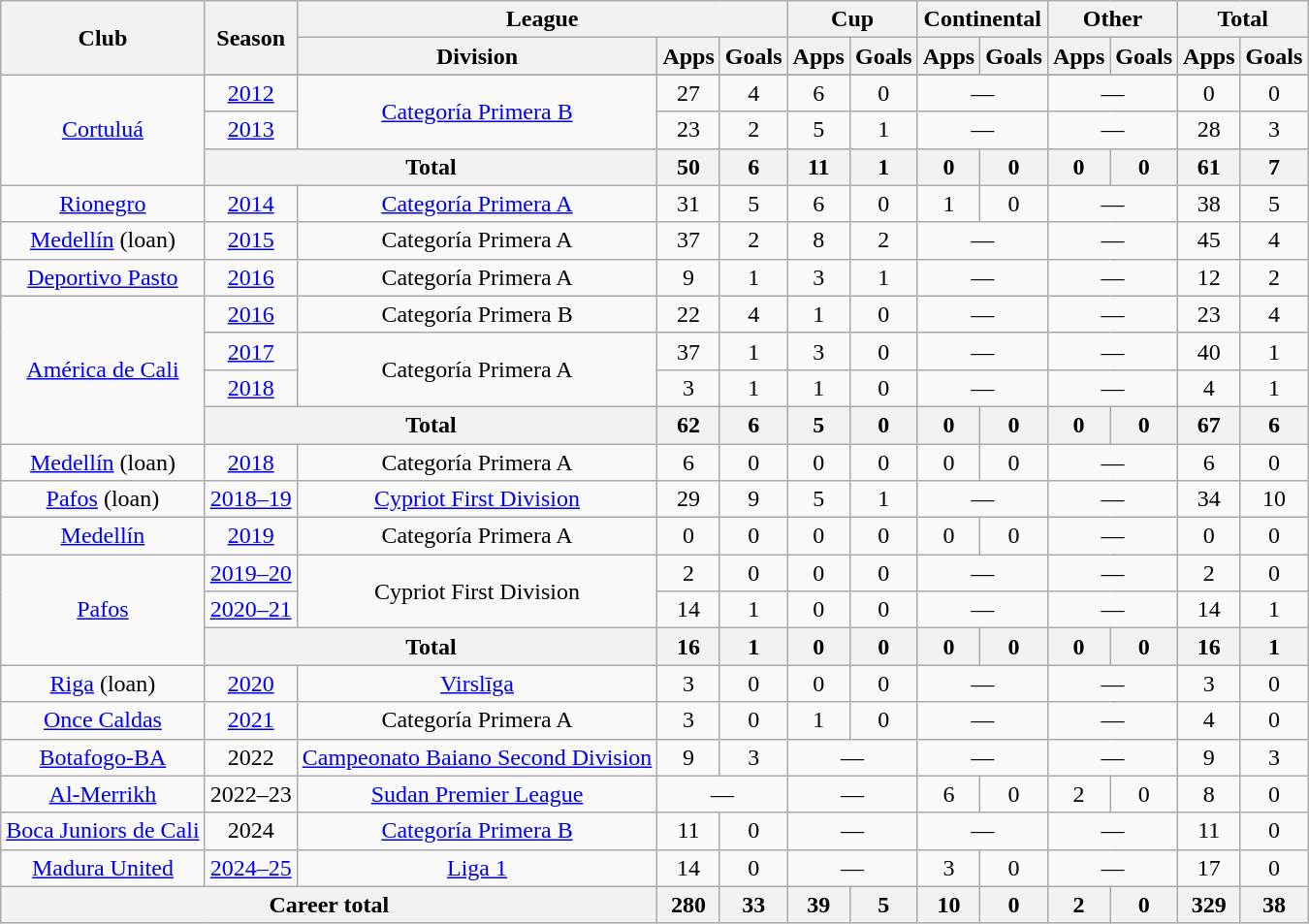<table class="wikitable" style="text-align:center;">
<tr>
<th rowspan="2">Club</th>
<th rowspan="2">Season</th>
<th colspan="3">League</th>
<th colspan="2">Cup</th>
<th colspan="2">Continental</th>
<th colspan="2">Other</th>
<th colspan="2">Total</th>
</tr>
<tr>
<th>Division</th>
<th>Apps</th>
<th>Goals</th>
<th>Apps</th>
<th>Goals</th>
<th>Apps</th>
<th>Goals</th>
<th>Apps</th>
<th>Goals</th>
<th>Apps</th>
<th>Goals</th>
</tr>
<tr ||-||-||-|->
<td rowspan="4" valign="center"><a href='#'>Cortuluá</a></td>
</tr>
<tr>
<td><a href='#'>2012</a></td>
<td rowspan="2"><a href='#'>Categoría Primera B</a></td>
<td>27</td>
<td>4</td>
<td>6</td>
<td>0</td>
<td colspan="2">—</td>
<td colspan="2">—</td>
<td>0</td>
<td>0</td>
</tr>
<tr>
<td><a href='#'>2013</a></td>
<td>23</td>
<td>2</td>
<td>5</td>
<td>1</td>
<td colspan="2">—</td>
<td colspan="2">—</td>
<td>28</td>
<td>3</td>
</tr>
<tr>
<th colspan="2">Total</th>
<th>50</th>
<th>6</th>
<th>11</th>
<th>1</th>
<th>0</th>
<th>0</th>
<th>0</th>
<th>0</th>
<th>61</th>
<th>7</th>
</tr>
<tr>
<td><a href='#'>Rionegro</a></td>
<td><a href='#'>2014</a></td>
<td><a href='#'>Categoría Primera A</a></td>
<td>31</td>
<td>5</td>
<td>6</td>
<td>0</td>
<td>1</td>
<td>0</td>
<td colspan="2">—</td>
<td>38</td>
<td>5</td>
</tr>
<tr>
<td><a href='#'>Medellín</a> (loan)</td>
<td><a href='#'>2015</a></td>
<td>Categoría Primera A</td>
<td>37</td>
<td>2</td>
<td>8</td>
<td>2</td>
<td colspan="2">—</td>
<td colspan="2">—</td>
<td>45</td>
<td>4</td>
</tr>
<tr>
<td><a href='#'>Deportivo Pasto</a></td>
<td><a href='#'>2016</a></td>
<td>Categoría Primera A</td>
<td>9</td>
<td>1</td>
<td>3</td>
<td>1</td>
<td colspan="2">—</td>
<td colspan="2">—</td>
<td>12</td>
<td>2</td>
</tr>
<tr>
<td rowspan="4"><a href='#'>América de Cali</a></td>
<td><a href='#'>2016</a></td>
<td>Categoría Primera B</td>
<td>22</td>
<td>4</td>
<td>1</td>
<td>0</td>
<td colspan="2">—</td>
<td colspan="2">—</td>
<td>23</td>
<td>4</td>
</tr>
<tr>
<td><a href='#'>2017</a></td>
<td rowspan="2">Categoría Primera A</td>
<td>37</td>
<td>1</td>
<td>3</td>
<td>0</td>
<td colspan="2">—</td>
<td colspan="2">—</td>
<td>40</td>
<td>1</td>
</tr>
<tr>
<td><a href='#'>2018</a></td>
<td>3</td>
<td>1</td>
<td>1</td>
<td>0</td>
<td colspan="2">—</td>
<td colspan="2">—</td>
<td>4</td>
<td>1</td>
</tr>
<tr>
<th colspan="2">Total</th>
<th>62</th>
<th>6</th>
<th>5</th>
<th>0</th>
<th>0</th>
<th>0</th>
<th>0</th>
<th>0</th>
<th>67</th>
<th>6</th>
</tr>
<tr>
<td><a href='#'>Medellín</a> (loan)</td>
<td><a href='#'>2018</a></td>
<td>Categoría Primera A</td>
<td>6</td>
<td>0</td>
<td>0</td>
<td>0</td>
<td>0</td>
<td>0</td>
<td colspan="2">—</td>
<td>6</td>
<td>0</td>
</tr>
<tr>
<td><a href='#'>Pafos</a> (loan)</td>
<td><a href='#'>2018–19</a></td>
<td><a href='#'>Cypriot First Division</a></td>
<td>29</td>
<td>9</td>
<td>5</td>
<td>1</td>
<td colspan="2">—</td>
<td colspan="2">—</td>
<td>34</td>
<td>10</td>
</tr>
<tr>
<td><a href='#'>Medellín</a></td>
<td><a href='#'>2019</a></td>
<td>Categoría Primera A</td>
<td>0</td>
<td>0</td>
<td>0</td>
<td>0</td>
<td>0</td>
<td>0</td>
<td colspan="2">—</td>
<td>0</td>
<td>0</td>
</tr>
<tr>
<td rowspan="3"><a href='#'>Pafos</a></td>
<td><a href='#'>2019–20</a></td>
<td rowspan="2">Cypriot First Division</td>
<td>2</td>
<td>0</td>
<td>0</td>
<td>0</td>
<td colspan="2">—</td>
<td colspan="2">—</td>
<td>2</td>
<td>0</td>
</tr>
<tr>
<td><a href='#'>2020–21</a></td>
<td>14</td>
<td>1</td>
<td>0</td>
<td>0</td>
<td colspan="2">—</td>
<td colspan="2">—</td>
<td>14</td>
<td>1</td>
</tr>
<tr>
<th colspan="2">Total</th>
<th>16</th>
<th>1</th>
<th>0</th>
<th>0</th>
<th>0</th>
<th>0</th>
<th>0</th>
<th>0</th>
<th>16</th>
<th>1</th>
</tr>
<tr>
<td><a href='#'>Riga</a> (loan)</td>
<td><a href='#'>2020</a></td>
<td><a href='#'>Virslīga</a></td>
<td>3</td>
<td>0</td>
<td>0</td>
<td>0</td>
<td colspan="2">—</td>
<td colspan="2">—</td>
<td>3</td>
<td>0</td>
</tr>
<tr>
<td><a href='#'>Once Caldas</a></td>
<td><a href='#'>2021</a></td>
<td>Categoría Primera A</td>
<td>3</td>
<td>0</td>
<td>1</td>
<td>0</td>
<td colspan="2">—</td>
<td colspan="2">—</td>
<td>4</td>
<td>0</td>
</tr>
<tr>
<td><a href='#'>Botafogo-BA</a></td>
<td>2022</td>
<td><a href='#'>Campeonato Baiano Second Division</a></td>
<td>9</td>
<td>3</td>
<td colspan="2">—</td>
<td colspan="2">—</td>
<td colspan="2">—</td>
<td>9</td>
<td>3</td>
</tr>
<tr>
<td><a href='#'>Al-Merrikh</a></td>
<td>2022–23</td>
<td><a href='#'>Sudan Premier League</a></td>
<td colspan="2">—</td>
<td colspan="2">—</td>
<td>6</td>
<td>0</td>
<td>2</td>
<td>0</td>
<td>8</td>
<td>0</td>
</tr>
<tr>
<td><a href='#'>Boca Juniors de Cali</a></td>
<td>2024</td>
<td><a href='#'>Categoría Primera B</a></td>
<td>11</td>
<td>0</td>
<td colspan="2">—</td>
<td colspan="2">—</td>
<td colspan="2">—</td>
<td>11</td>
<td>0</td>
</tr>
<tr>
<td><a href='#'>Madura United</a></td>
<td><a href='#'>2024–25</a></td>
<td><a href='#'>Liga 1</a></td>
<td>14</td>
<td>0</td>
<td colspan="2">—</td>
<td>3</td>
<td>0</td>
<td colspan="2">—</td>
<td>17</td>
<td>0</td>
</tr>
<tr>
<th colspan="3">Career total</th>
<th>280</th>
<th>33</th>
<th>39</th>
<th>5</th>
<th>10</th>
<th>0</th>
<th>2</th>
<th>0</th>
<th>329</th>
<th>38</th>
</tr>
</table>
